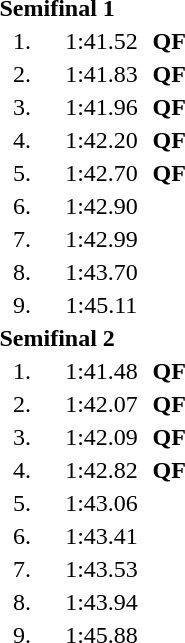<table style="text-align:center">
<tr>
<td colspan=4 align=left><strong>Semifinal 1</strong></td>
</tr>
<tr>
<td width=30>1.</td>
<td align=left></td>
<td width=60>1:41.52</td>
<td><strong>QF</strong></td>
</tr>
<tr>
<td>2.</td>
<td align=left></td>
<td>1:41.83</td>
<td><strong>QF</strong></td>
</tr>
<tr>
<td>3.</td>
<td align=left></td>
<td>1:41.96</td>
<td><strong>QF</strong></td>
</tr>
<tr>
<td>4.</td>
<td align=left></td>
<td>1:42.20</td>
<td><strong>QF</strong></td>
</tr>
<tr>
<td>5.</td>
<td align=left></td>
<td>1:42.70</td>
<td><strong>QF</strong></td>
</tr>
<tr>
<td>6.</td>
<td align=left></td>
<td>1:42.90</td>
<td></td>
</tr>
<tr>
<td>7.</td>
<td align=left></td>
<td>1:42.99</td>
<td></td>
</tr>
<tr>
<td>8.</td>
<td align=left></td>
<td>1:43.70</td>
<td></td>
</tr>
<tr>
<td>9.</td>
<td align=left></td>
<td>1:45.11</td>
<td></td>
</tr>
<tr>
<td colspan=4 align=left><strong>Semifinal 2</strong></td>
</tr>
<tr>
<td width=30>1.</td>
<td align=left></td>
<td width=60>1:41.48</td>
<td><strong>QF</strong></td>
</tr>
<tr>
<td>2.</td>
<td align=left></td>
<td>1:42.07</td>
<td><strong>QF</strong></td>
</tr>
<tr>
<td>3.</td>
<td align=left></td>
<td>1:42.09</td>
<td><strong>QF</strong></td>
</tr>
<tr>
<td>4.</td>
<td align=left></td>
<td>1:42.82</td>
<td><strong>QF</strong></td>
</tr>
<tr>
<td>5.</td>
<td align=left></td>
<td>1:43.06</td>
<td></td>
</tr>
<tr>
<td>6.</td>
<td align=left></td>
<td>1:43.41</td>
<td></td>
</tr>
<tr>
<td>7.</td>
<td align=left></td>
<td>1:43.53</td>
<td></td>
</tr>
<tr>
<td>8.</td>
<td align=left></td>
<td>1:43.94</td>
<td></td>
</tr>
<tr>
<td>9.</td>
<td align=left></td>
<td>1:45.88</td>
<td></td>
</tr>
</table>
